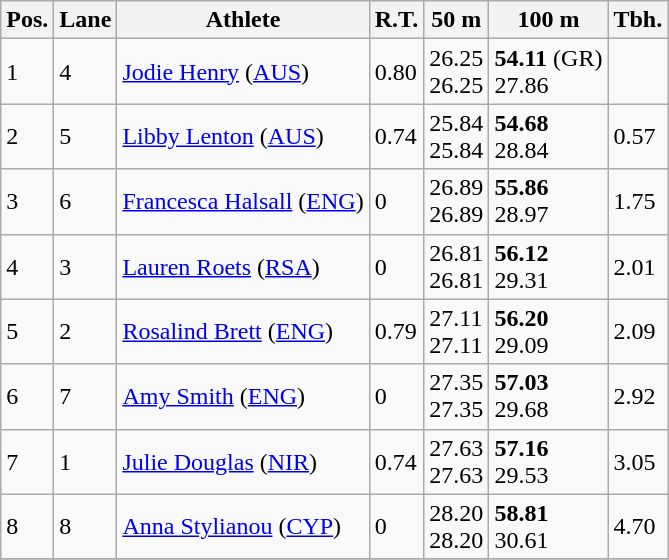<table class="wikitable">
<tr>
<th>Pos.</th>
<th>Lane</th>
<th>Athlete</th>
<th>R.T.</th>
<th>50 m</th>
<th>100 m</th>
<th>Tbh.</th>
</tr>
<tr>
<td>1</td>
<td>4</td>
<td> <a href='#'>Jodie Henry</a> (<a href='#'>AUS</a>)</td>
<td>0.80</td>
<td>26.25<br>26.25</td>
<td><strong>54.11</strong> (GR)<br>27.86</td>
<td> </td>
</tr>
<tr>
<td>2</td>
<td>5</td>
<td> <a href='#'>Libby Lenton</a> (<a href='#'>AUS</a>)</td>
<td>0.74</td>
<td>25.84<br>25.84</td>
<td><strong>54.68</strong><br>28.84</td>
<td>0.57</td>
</tr>
<tr>
<td>3</td>
<td>6</td>
<td> <a href='#'>Francesca Halsall</a> (<a href='#'>ENG</a>)</td>
<td>0</td>
<td>26.89<br>26.89</td>
<td><strong>55.86</strong><br>28.97</td>
<td>1.75</td>
</tr>
<tr>
<td>4</td>
<td>3</td>
<td> <a href='#'>Lauren Roets</a> (<a href='#'>RSA</a>)</td>
<td>0</td>
<td>26.81<br>26.81</td>
<td><strong>56.12</strong><br>29.31</td>
<td>2.01</td>
</tr>
<tr>
<td>5</td>
<td>2</td>
<td> <a href='#'>Rosalind Brett</a> (<a href='#'>ENG</a>)</td>
<td>0.79</td>
<td>27.11<br>27.11</td>
<td><strong>56.20</strong><br>29.09</td>
<td>2.09</td>
</tr>
<tr>
<td>6</td>
<td>7</td>
<td> <a href='#'>Amy Smith</a> (<a href='#'>ENG</a>)</td>
<td>0</td>
<td>27.35<br>27.35</td>
<td><strong>57.03</strong><br>29.68</td>
<td>2.92</td>
</tr>
<tr>
<td>7</td>
<td>1</td>
<td> <a href='#'>Julie Douglas</a> (<a href='#'>NIR</a>)</td>
<td>0.74</td>
<td>27.63<br>27.63</td>
<td><strong>57.16</strong><br>29.53</td>
<td>3.05</td>
</tr>
<tr>
<td>8</td>
<td>8</td>
<td> <a href='#'>Anna Stylianou</a> (<a href='#'>CYP</a>)</td>
<td>0</td>
<td>28.20<br>28.20</td>
<td><strong>58.81</strong><br>30.61</td>
<td>4.70</td>
</tr>
<tr>
</tr>
</table>
